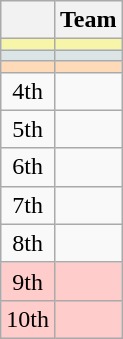<table class="wikitable" style="text-align:center">
<tr>
<th width=15></th>
<th>Team</th>
</tr>
<tr bgcolor="#F7F6A8">
<td></td>
<td align=left></td>
</tr>
<tr bgcolor="#DCE5E5">
<td></td>
<td align=left></td>
</tr>
<tr bgcolor="#FFDAB9">
<td></td>
<td align=left></td>
</tr>
<tr>
<td>4th</td>
<td align=left></td>
</tr>
<tr>
<td>5th</td>
<td align=left></td>
</tr>
<tr>
<td>6th</td>
<td align=left></td>
</tr>
<tr>
<td>7th</td>
<td align=left></td>
</tr>
<tr>
<td>8th</td>
<td align=left></td>
</tr>
<tr align=center bgcolor="#ffcccc">
<td>9th</td>
<td align=left></td>
</tr>
<tr align=center bgcolor="#ffcccc">
<td>10th</td>
<td align=left></td>
</tr>
</table>
